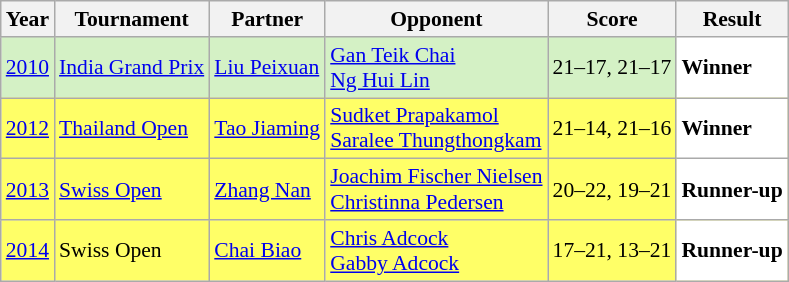<table class="sortable wikitable" style="font-size: 90%;">
<tr>
<th>Year</th>
<th>Tournament</th>
<th>Partner</th>
<th>Opponent</th>
<th>Score</th>
<th>Result</th>
</tr>
<tr style="background:#D4F1C5">
<td align="center"><a href='#'>2010</a></td>
<td align="left"><a href='#'>India Grand Prix</a></td>
<td align="left"> <a href='#'>Liu Peixuan</a></td>
<td align="left"> <a href='#'>Gan Teik Chai</a> <br>  <a href='#'>Ng Hui Lin</a></td>
<td align="left">21–17, 21–17</td>
<td style="text-align:left; background:white"> <strong>Winner</strong></td>
</tr>
<tr style="background:#FFFF67">
<td align="center"><a href='#'>2012</a></td>
<td align="left"><a href='#'>Thailand Open</a></td>
<td align="left"> <a href='#'>Tao Jiaming</a></td>
<td align="left"> <a href='#'>Sudket Prapakamol</a> <br>  <a href='#'>Saralee Thungthongkam</a></td>
<td align="left">21–14, 21–16</td>
<td style="text-align:left; background:white"> <strong>Winner</strong></td>
</tr>
<tr style="background:#FFFF67">
<td align="center"><a href='#'>2013</a></td>
<td align="left"><a href='#'>Swiss Open</a></td>
<td align="left"> <a href='#'>Zhang Nan</a></td>
<td align="left"> <a href='#'>Joachim Fischer Nielsen</a> <br>  <a href='#'>Christinna Pedersen</a></td>
<td align="left">20–22, 19–21</td>
<td style="text-align:left; background:white"> <strong>Runner-up</strong></td>
</tr>
<tr style="background:#FFFF67">
<td align="center"><a href='#'>2014</a></td>
<td align="left">Swiss Open</td>
<td align="left"> <a href='#'>Chai Biao</a></td>
<td align="left"> <a href='#'>Chris Adcock</a> <br>  <a href='#'>Gabby Adcock</a></td>
<td align="left">17–21, 13–21</td>
<td style="text-align:left; background:white"> <strong>Runner-up</strong></td>
</tr>
</table>
